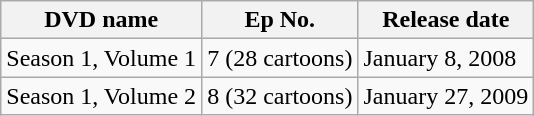<table class="wikitable">
<tr>
<th>DVD name</th>
<th>Ep No.</th>
<th>Release date</th>
</tr>
<tr>
<td>Season 1, Volume 1</td>
<td style="text-align:center;">7 (28 cartoons)</td>
<td>January 8, 2008</td>
</tr>
<tr>
<td>Season 1, Volume 2</td>
<td style="text-align:center;">8 (32 cartoons)</td>
<td>January 27, 2009</td>
</tr>
</table>
